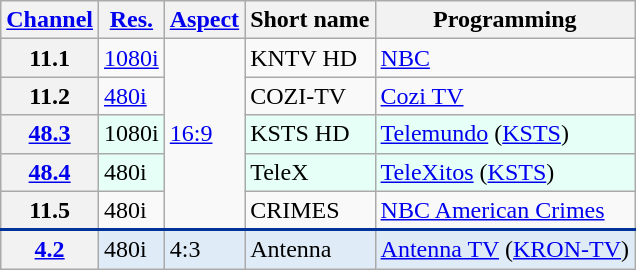<table class="wikitable">
<tr>
<th scope = "col"><a href='#'>Channel</a></th>
<th scope = "col"><a href='#'>Res.</a></th>
<th scope = "col"><a href='#'>Aspect</a></th>
<th scope = "col">Short name</th>
<th scope = "col">Programming</th>
</tr>
<tr>
<th scope = "row">11.1</th>
<td><a href='#'>1080i</a></td>
<td rowspan="5"><a href='#'>16:9</a></td>
<td>KNTV HD</td>
<td><a href='#'>NBC</a></td>
</tr>
<tr>
<th scope = "row">11.2</th>
<td><a href='#'>480i</a></td>
<td>COZI-TV</td>
<td><a href='#'>Cozi TV</a></td>
</tr>
<tr style="background-color: #E6FFF7;">
<th scope = "row"><a href='#'>48.3</a></th>
<td>1080i</td>
<td>KSTS HD</td>
<td><a href='#'>Telemundo</a> (<a href='#'>KSTS</a>)</td>
</tr>
<tr style="background-color: #E6FFF7;">
<th scope = "row"><a href='#'>48.4</a></th>
<td>480i</td>
<td>TeleX</td>
<td><a href='#'>TeleXitos</a> (<a href='#'>KSTS</a>)</td>
</tr>
<tr>
<th scope = "row">11.5</th>
<td>480i</td>
<td>CRIMES</td>
<td><a href='#'>NBC American Crimes</a></td>
</tr>
<tr style="background-color:#DFEBF6; border-top: 2px solid #003399;">
<th scope = "row"><a href='#'>4.2</a></th>
<td>480i</td>
<td>4:3</td>
<td>Antenna</td>
<td><a href='#'>Antenna TV</a> (<a href='#'>KRON-TV</a>)</td>
</tr>
</table>
